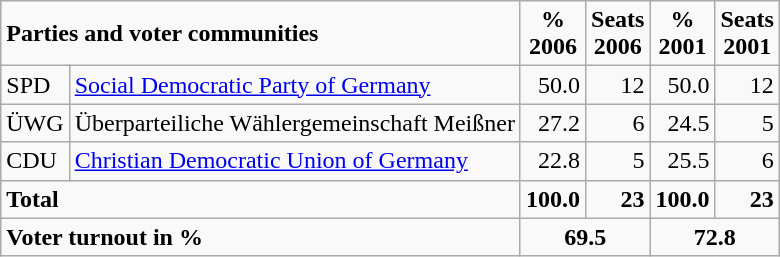<table class="wikitable">
<tr --  class="hintergrundfarbe5">
<td colspan="2"><strong>Parties and voter communities</strong></td>
<td align="center"><strong>%<br>2006</strong></td>
<td align="center"><strong>Seats<br>2006</strong></td>
<td align="center"><strong>%<br>2001</strong></td>
<td align="center"><strong>Seats<br>2001</strong></td>
</tr>
<tr --->
<td>SPD</td>
<td><a href='#'>Social Democratic Party of Germany</a></td>
<td align="right">50.0</td>
<td align="right">12</td>
<td align="right">50.0</td>
<td align="right">12</td>
</tr>
<tr --->
<td>ÜWG</td>
<td>Überparteiliche Wählergemeinschaft Meißner</td>
<td align="right">27.2</td>
<td align="right">6</td>
<td align="right">24.5</td>
<td align="right">5</td>
</tr>
<tr --->
<td>CDU</td>
<td><a href='#'>Christian Democratic Union of Germany</a></td>
<td align="right">22.8</td>
<td align="right">5</td>
<td align="right">25.5</td>
<td align="right">6</td>
</tr>
<tr -- class="hintergrundfarbe5">
<td colspan="2"><strong>Total</strong></td>
<td align="right"><strong>100.0</strong></td>
<td align="right"><strong>23</strong></td>
<td align="right"><strong>100.0</strong></td>
<td align="right"><strong>23</strong></td>
</tr>
<tr -- class="hintergrundfarbe5">
<td colspan="2"><strong>Voter turnout in %</strong></td>
<td colspan="2" align="center"><strong>69.5</strong></td>
<td colspan="2" align="center"><strong>72.8</strong></td>
</tr>
</table>
